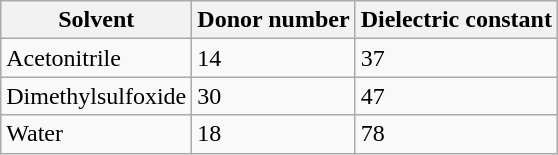<table class="wikitable">
<tr>
<th>Solvent</th>
<th>Donor number</th>
<th>Dielectric constant</th>
</tr>
<tr>
<td>Acetonitrile</td>
<td>14</td>
<td>37</td>
</tr>
<tr>
<td>Dimethylsulfoxide</td>
<td>30</td>
<td>47</td>
</tr>
<tr>
<td>Water</td>
<td>18</td>
<td>78</td>
</tr>
</table>
